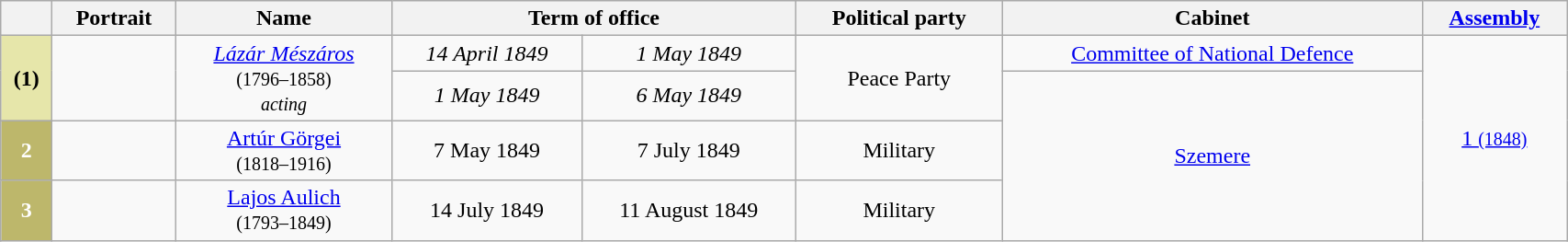<table class="wikitable" style="width:90%; text-align:center;">
<tr>
<th></th>
<th>Portrait</th>
<th>Name<br></th>
<th colspan=2>Term of office</th>
<th>Political party</th>
<th>Cabinet</th>
<th><a href='#'>Assembly</a><br></th>
</tr>
<tr>
<th rowspan="2" style="background-color:#E6E6AA; color:black">(1)</th>
<td rowspan="2"></td>
<td rowspan="2"><em><a href='#'>Lázár Mészáros</a></em><br><small>(1796–1858)<br><em>acting</em></small></td>
<td><em>14 April 1849</em></td>
<td><em>1 May 1849</em></td>
<td rowspan="2">Peace Party</td>
<td><a href='#'>Committee of National Defence</a></td>
<td rowspan="4"><a href='#'>1 <small>(1848)</small></a></td>
</tr>
<tr>
<td><em>1 May 1849</em></td>
<td><em>6 May 1849</em></td>
<td rowspan="3"><a href='#'>Szemere</a></td>
</tr>
<tr>
<th style="background-color:#BDB76B; color:white">2</th>
<td></td>
<td><a href='#'>Artúr Görgei</a><br><small>(1818–1916)</small></td>
<td>7 May 1849</td>
<td>7 July 1849</td>
<td>Military</td>
</tr>
<tr>
<th style="background-color:#BDB76B; color:white">3</th>
<td></td>
<td><a href='#'>Lajos Aulich</a><br><small>(1793–1849)</small></td>
<td>14 July 1849</td>
<td>11 August 1849</td>
<td>Military</td>
</tr>
</table>
